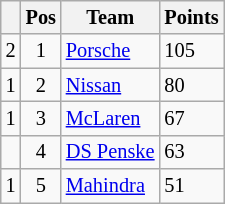<table class="wikitable" style="font-size: 85%;">
<tr>
<th></th>
<th>Pos</th>
<th>Team</th>
<th>Points</th>
</tr>
<tr>
<td align="left"> 2</td>
<td align="center">1</td>
<td> <a href='#'>Porsche</a></td>
<td align="left">105</td>
</tr>
<tr>
<td align="left"> 1</td>
<td align="center">2</td>
<td> <a href='#'>Nissan</a></td>
<td align="left">80</td>
</tr>
<tr>
<td align="left"> 1</td>
<td align="center">3</td>
<td> <a href='#'>McLaren</a></td>
<td align="left">67</td>
</tr>
<tr>
<td align="left"></td>
<td align="center">4</td>
<td> <a href='#'>DS Penske</a></td>
<td align="left">63</td>
</tr>
<tr>
<td align="left"> 1</td>
<td align="center">5</td>
<td> <a href='#'>Mahindra</a></td>
<td align="left">51</td>
</tr>
</table>
